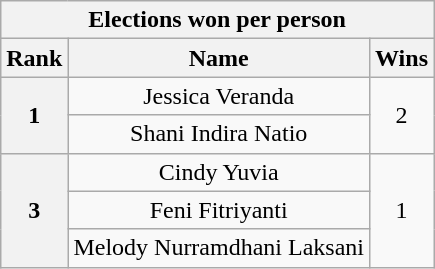<table class="wikitable sortable plainrowheaders" style=text-align:center>
<tr>
<th colspan=3>Elections won per person</th>
</tr>
<tr>
<th scope=col>Rank</th>
<th scope=col>Name</th>
<th scope=col>Wins</th>
</tr>
<tr>
<th scope=row rowspan=2 style=text-align:center>1</th>
<td>Jessica Veranda</td>
<td rowspan=2 align=center>2</td>
</tr>
<tr>
<td>Shani Indira Natio</td>
</tr>
<tr>
<th scope=row rowspan=3 style=text-align:center>3</th>
<td>Cindy Yuvia</td>
<td rowspan=3 align=center>1</td>
</tr>
<tr>
<td>Feni Fitriyanti</td>
</tr>
<tr>
<td>Melody Nurramdhani Laksani</td>
</tr>
</table>
